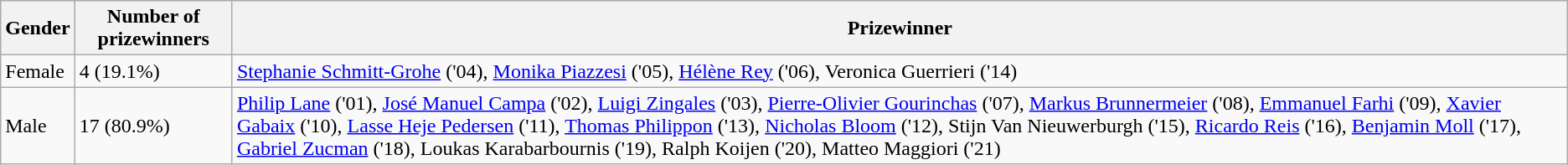<table class="wikitable">
<tr>
<th>Gender</th>
<th>Number of prizewinners</th>
<th scope="col" class="unsortable">Prizewinner</th>
</tr>
<tr>
<td>Female</td>
<td>4 (19.1%)</td>
<td><a href='#'>Stephanie Schmitt-Grohe</a> ('04), <a href='#'>Monika Piazzesi</a> ('05), <a href='#'>Hélène Rey</a> ('06), Veronica Guerrieri ('14)</td>
</tr>
<tr>
<td>Male</td>
<td>17 (80.9%)</td>
<td><a href='#'>Philip Lane</a> ('01), <a href='#'>José Manuel Campa</a> ('02), <a href='#'>Luigi Zingales</a> ('03), <a href='#'>Pierre-Olivier Gourinchas</a> ('07), <a href='#'>Markus Brunnermeier</a> ('08), <a href='#'>Emmanuel Farhi</a> ('09), <a href='#'>Xavier Gabaix</a> ('10), <a href='#'>Lasse Heje Pedersen</a> ('11), <a href='#'>Thomas Philippon</a> ('13), <a href='#'>Nicholas Bloom</a> ('12), Stijn Van Nieuwerburgh ('15), <a href='#'>Ricardo Reis</a> ('16), <a href='#'>Benjamin Moll</a> ('17), <a href='#'>Gabriel Zucman</a> ('18), Loukas Karabarbournis ('19), Ralph Koijen ('20), Matteo Maggiori ('21)</td>
</tr>
</table>
